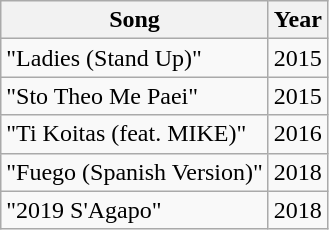<table class="wikitable">
<tr>
<th>Song</th>
<th>Year</th>
</tr>
<tr>
<td>"Ladies (Stand Up)"</td>
<td>2015</td>
</tr>
<tr>
<td>"Sto Theo Me Paei"</td>
<td>2015</td>
</tr>
<tr>
<td>"Ti Koitas (feat. MIKE)"</td>
<td>2016</td>
</tr>
<tr>
<td>"Fuego (Spanish Version)"</td>
<td>2018</td>
</tr>
<tr>
<td>"2019 S'Agapo"</td>
<td>2018</td>
</tr>
</table>
